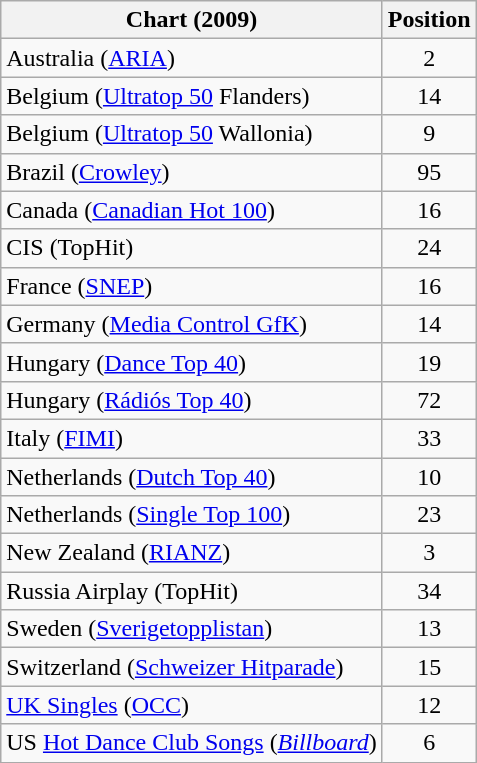<table class="wikitable sortable">
<tr>
<th scope="col">Chart (2009)</th>
<th scope="col">Position</th>
</tr>
<tr>
<td>Australia (<a href='#'>ARIA</a>)</td>
<td style="text-align:center;">2</td>
</tr>
<tr>
<td>Belgium (<a href='#'>Ultratop 50</a> Flanders)</td>
<td style="text-align:center;">14</td>
</tr>
<tr>
<td>Belgium (<a href='#'>Ultratop 50</a> Wallonia)</td>
<td style="text-align:center;">9</td>
</tr>
<tr>
<td>Brazil (<a href='#'>Crowley</a>)</td>
<td style="text-align:center;">95</td>
</tr>
<tr>
<td>Canada (<a href='#'>Canadian Hot 100</a>)</td>
<td style="text-align:center;">16</td>
</tr>
<tr>
<td>CIS (TopHit)</td>
<td style="text-align:center;">24</td>
</tr>
<tr>
<td>France (<a href='#'>SNEP</a>)</td>
<td style="text-align:center;">16</td>
</tr>
<tr>
<td>Germany (<a href='#'>Media Control GfK</a>)</td>
<td style="text-align:center;">14</td>
</tr>
<tr>
<td>Hungary (<a href='#'>Dance Top 40</a>)</td>
<td style="text-align:center;">19</td>
</tr>
<tr>
<td>Hungary (<a href='#'>Rádiós Top 40</a>)</td>
<td style="text-align:center;">72</td>
</tr>
<tr>
<td>Italy (<a href='#'>FIMI</a>)</td>
<td style="text-align:center;">33</td>
</tr>
<tr>
<td>Netherlands (<a href='#'>Dutch Top 40</a>)</td>
<td style="text-align:center;">10</td>
</tr>
<tr>
<td>Netherlands (<a href='#'>Single Top 100</a>)</td>
<td style="text-align:center;">23</td>
</tr>
<tr>
<td>New Zealand (<a href='#'>RIANZ</a>)</td>
<td style="text-align:center;">3</td>
</tr>
<tr>
<td>Russia Airplay (TopHit)</td>
<td style="text-align:center;">34</td>
</tr>
<tr>
<td>Sweden (<a href='#'>Sverigetopplistan</a>)</td>
<td style="text-align:center;">13</td>
</tr>
<tr>
<td>Switzerland (<a href='#'>Schweizer Hitparade</a>)</td>
<td style="text-align:center;">15</td>
</tr>
<tr>
<td><a href='#'>UK Singles</a> (<a href='#'>OCC</a>)</td>
<td style="text-align:center;">12</td>
</tr>
<tr>
<td>US <a href='#'>Hot Dance Club Songs</a> (<a href='#'><em>Billboard</em></a>)</td>
<td style="text-align:center;">6</td>
</tr>
</table>
